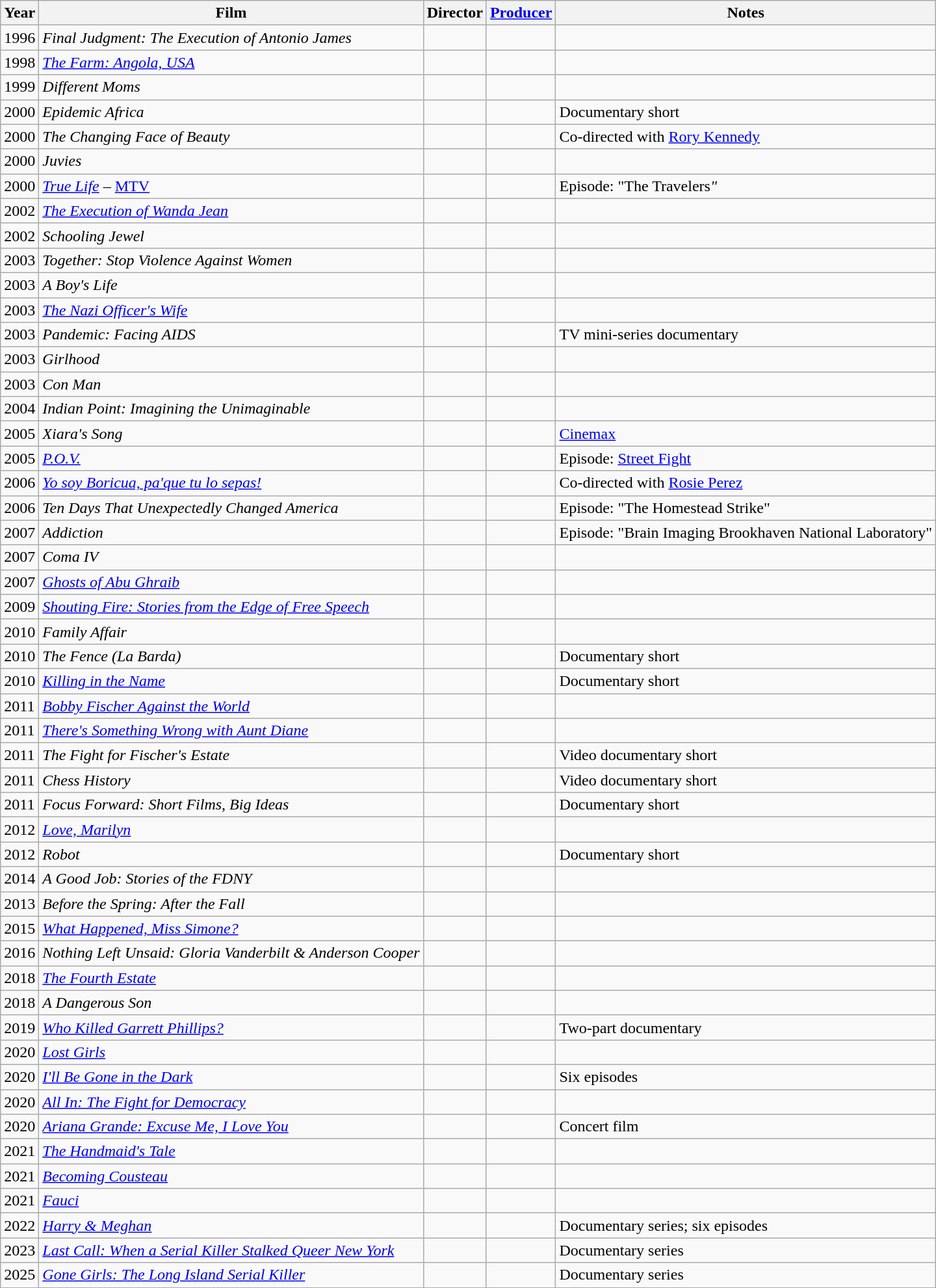<table class="wikitable sortable" style="text-align:left">
<tr>
<th>Year</th>
<th>Film</th>
<th>Director</th>
<th><a href='#'>Producer</a></th>
<th>Notes</th>
</tr>
<tr>
<td>1996</td>
<td><em>Final Judgment: The Execution of Antonio James</em></td>
<td></td>
<td></td>
<td></td>
</tr>
<tr>
<td>1998</td>
<td><em><a href='#'>The Farm: Angola, USA</a></em></td>
<td></td>
<td></td>
<td></td>
</tr>
<tr>
<td>1999</td>
<td><em>Different Moms</em></td>
<td></td>
<td></td>
<td></td>
</tr>
<tr>
<td>2000</td>
<td><em>Epidemic Africa</em></td>
<td></td>
<td></td>
<td>Documentary short</td>
</tr>
<tr>
<td>2000</td>
<td><em>The Changing Face of Beauty</em></td>
<td></td>
<td></td>
<td>Co-directed with <a href='#'>Rory Kennedy</a></td>
</tr>
<tr>
<td>2000</td>
<td><em>Juvies</em></td>
<td></td>
<td></td>
<td></td>
</tr>
<tr>
<td>2000</td>
<td><em><a href='#'>True Life</a></em> – <a href='#'>MTV</a></td>
<td></td>
<td></td>
<td>Episode: "The Travelers<em>"</em></td>
</tr>
<tr>
<td>2002</td>
<td><em><a href='#'>The Execution of Wanda Jean</a></em></td>
<td></td>
<td></td>
<td></td>
</tr>
<tr>
<td>2002</td>
<td><em>Schooling Jewel</em></td>
<td></td>
<td></td>
<td></td>
</tr>
<tr>
<td>2003</td>
<td><em>Together: Stop Violence Against Women</em></td>
<td></td>
<td></td>
<td></td>
</tr>
<tr>
<td>2003</td>
<td><em>A Boy's Life</em></td>
<td></td>
<td></td>
<td></td>
</tr>
<tr>
<td>2003</td>
<td><em><a href='#'>The Nazi Officer's Wife</a></em></td>
<td></td>
<td></td>
<td></td>
</tr>
<tr>
<td>2003</td>
<td><em>Pandemic: Facing AIDS</em></td>
<td></td>
<td></td>
<td>TV mini-series documentary</td>
</tr>
<tr>
<td>2003</td>
<td><em>Girlhood</em></td>
<td></td>
<td></td>
<td></td>
</tr>
<tr>
<td>2003</td>
<td><em>Con Man</em></td>
<td></td>
<td></td>
<td></td>
</tr>
<tr>
<td>2004</td>
<td><em>Indian Point: Imagining the Unimaginable</em></td>
<td></td>
<td></td>
<td></td>
</tr>
<tr>
<td>2005</td>
<td><em>Xiara's Song</em></td>
<td></td>
<td></td>
<td><a href='#'>Cinemax</a></td>
</tr>
<tr>
<td>2005</td>
<td><em><a href='#'>P.O.V.</a></em></td>
<td></td>
<td></td>
<td>Episode: <a href='#'>Street Fight</a></td>
</tr>
<tr>
<td>2006</td>
<td><em><a href='#'>Yo soy Boricua, pa'que tu lo sepas!</a></em></td>
<td></td>
<td></td>
<td>Co-directed with <a href='#'>Rosie Perez</a></td>
</tr>
<tr>
<td>2006</td>
<td><em>Ten Days That Unexpectedly Changed America</em></td>
<td></td>
<td></td>
<td>Episode: "The Homestead Strike"</td>
</tr>
<tr>
<td>2007</td>
<td><em>Addiction</em></td>
<td></td>
<td></td>
<td>Episode: "Brain Imaging Brookhaven National Laboratory"</td>
</tr>
<tr>
<td>2007</td>
<td><em>Coma IV</em></td>
<td></td>
<td></td>
<td></td>
</tr>
<tr>
<td>2007</td>
<td><em><a href='#'>Ghosts of Abu Ghraib</a></em></td>
<td></td>
<td></td>
<td></td>
</tr>
<tr>
<td>2009</td>
<td><em><a href='#'>Shouting Fire: Stories from the Edge of Free Speech</a></em></td>
<td></td>
<td></td>
<td></td>
</tr>
<tr>
<td>2010</td>
<td><em>Family Affair</em></td>
<td></td>
<td></td>
<td></td>
</tr>
<tr>
<td>2010</td>
<td><em>The Fence (La Barda)</em></td>
<td></td>
<td></td>
<td>Documentary short</td>
</tr>
<tr>
<td>2010</td>
<td><em><a href='#'>Killing in the Name</a></em></td>
<td></td>
<td></td>
<td>Documentary short</td>
</tr>
<tr>
<td>2011</td>
<td><em><a href='#'>Bobby Fischer Against the World</a></em></td>
<td></td>
<td></td>
<td></td>
</tr>
<tr>
<td>2011</td>
<td><em><a href='#'>There's Something Wrong with Aunt Diane</a></em></td>
<td></td>
<td></td>
<td></td>
</tr>
<tr>
<td>2011</td>
<td><em>The Fight for Fischer's Estate</em></td>
<td></td>
<td></td>
<td>Video documentary short</td>
</tr>
<tr>
<td>2011</td>
<td><em>Chess History</em></td>
<td></td>
<td></td>
<td>Video documentary short</td>
</tr>
<tr>
<td>2011</td>
<td><em>Focus Forward: Short Films, Big Ideas</em></td>
<td></td>
<td></td>
<td>Documentary short</td>
</tr>
<tr>
<td>2012</td>
<td><em><a href='#'>Love, Marilyn</a></em></td>
<td></td>
<td></td>
<td></td>
</tr>
<tr>
<td>2012</td>
<td><em>Robot</em></td>
<td></td>
<td></td>
<td>Documentary short</td>
</tr>
<tr>
<td>2014</td>
<td><em>A Good Job: Stories of the FDNY</em></td>
<td></td>
<td></td>
<td></td>
</tr>
<tr>
<td>2013</td>
<td><em>Before the Spring: After the Fall</em></td>
<td></td>
<td></td>
<td></td>
</tr>
<tr>
<td>2015</td>
<td><em><a href='#'>What Happened, Miss Simone?</a></em></td>
<td></td>
<td></td>
<td></td>
</tr>
<tr>
<td>2016</td>
<td><em>Nothing Left Unsaid: Gloria Vanderbilt & Anderson Cooper</em></td>
<td></td>
<td></td>
<td></td>
</tr>
<tr>
<td>2018</td>
<td><em><a href='#'>The Fourth Estate</a></em></td>
<td></td>
<td></td>
<td></td>
</tr>
<tr>
<td>2018</td>
<td><em>A Dangerous Son</em></td>
<td></td>
<td></td>
<td></td>
</tr>
<tr>
<td>2019</td>
<td><em><a href='#'>Who Killed Garrett Phillips?</a></em></td>
<td></td>
<td></td>
<td>Two-part documentary</td>
</tr>
<tr>
<td>2020</td>
<td><em><a href='#'>Lost Girls</a></em></td>
<td></td>
<td></td>
<td></td>
</tr>
<tr>
<td>2020</td>
<td><em><a href='#'>I'll Be Gone in the Dark</a></em></td>
<td></td>
<td></td>
<td>Six episodes</td>
</tr>
<tr>
<td>2020</td>
<td><em><a href='#'>All In: The Fight for Democracy</a></em></td>
<td></td>
<td></td>
<td></td>
</tr>
<tr>
<td>2020</td>
<td><em><a href='#'>Ariana Grande: Excuse Me, I Love You</a></em></td>
<td></td>
<td></td>
<td>Concert film</td>
</tr>
<tr>
<td>2021</td>
<td><em> <a href='#'>The Handmaid's Tale</a> </em></td>
<td></td>
<td></td>
<td></td>
</tr>
<tr>
<td>2021</td>
<td><em><a href='#'>Becoming Cousteau</a></em></td>
<td></td>
<td></td>
<td></td>
</tr>
<tr>
<td>2021</td>
<td><em><a href='#'>Fauci</a></em></td>
<td></td>
<td></td>
<td></td>
</tr>
<tr>
<td>2022</td>
<td><em><a href='#'>Harry & Meghan</a></em></td>
<td></td>
<td></td>
<td>Documentary series; six episodes</td>
</tr>
<tr>
<td>2023</td>
<td><em><a href='#'>Last Call: When a Serial Killer Stalked Queer New York</a></em></td>
<td></td>
<td></td>
<td>Documentary series</td>
</tr>
<tr>
<td>2025</td>
<td><em><a href='#'>Gone Girls: The Long Island Serial Killer</a></em></td>
<td></td>
<td></td>
<td>Documentary series</td>
</tr>
</table>
